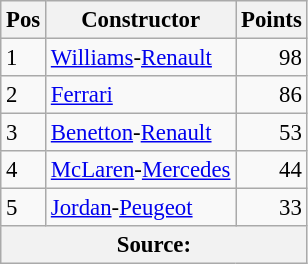<table class="wikitable" style="font-size: 95%;">
<tr>
<th>Pos</th>
<th>Constructor</th>
<th>Points</th>
</tr>
<tr>
<td>1</td>
<td> <a href='#'>Williams</a>-<a href='#'>Renault</a></td>
<td align="right">98</td>
</tr>
<tr>
<td>2</td>
<td> <a href='#'>Ferrari</a></td>
<td align="right">86</td>
</tr>
<tr>
<td>3</td>
<td> <a href='#'>Benetton</a>-<a href='#'>Renault</a></td>
<td align="right">53</td>
</tr>
<tr>
<td>4</td>
<td> <a href='#'>McLaren</a>-<a href='#'>Mercedes</a></td>
<td align="right">44</td>
</tr>
<tr>
<td>5</td>
<td> <a href='#'>Jordan</a>-<a href='#'>Peugeot</a></td>
<td align="right">33</td>
</tr>
<tr>
<th colspan=4>Source: </th>
</tr>
</table>
